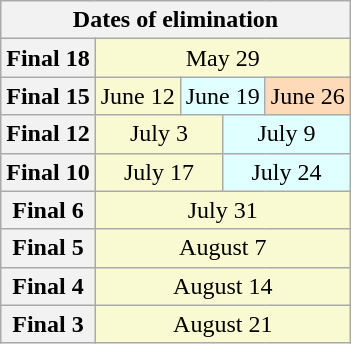<table class="wikitable">
<tr>
<th colspan="7">Dates of elimination</th>
</tr>
<tr>
<th><strong>Final 18</strong></th>
<td colspan="6" align="center" bgcolor="LightGoldenrodYellow">May 29</td>
</tr>
<tr>
<th><strong>Final 15</strong></th>
<td colspan="2" align="center" bgcolor="LightGoldenrodYellow">June 12</td>
<td colspan="2" align="center" bgcolor="LightCyan">June 19</td>
<td colspan="2" align="center" bgcolor="PeachPuff">June 26</td>
</tr>
<tr>
<th><strong>Final 12</strong></th>
<td colspan="3" align="center" bgcolor="LightGoldenrodYellow">July 3</td>
<td colspan="3" align="center" bgcolor="LightCyan">July 9</td>
</tr>
<tr>
<th><strong>Final 10</strong></th>
<td colspan="3" align="center" bgcolor="LightGoldenrodYellow">July 17</td>
<td colspan="3" align="center" bgcolor="LightCyan">July 24</td>
</tr>
<tr>
<th><strong>Final 6</strong></th>
<td colspan="6" align="center" bgcolor="LightGoldenrodYellow">July 31</td>
</tr>
<tr>
<th><strong>Final 5</strong></th>
<td colspan="6" align="center" bgcolor="LightGoldenrodYellow">August 7</td>
</tr>
<tr>
<th><strong>Final 4</strong></th>
<td colspan="6" align="center" bgcolor="LightGoldenrodYellow">August 14</td>
</tr>
<tr>
<th><strong>Final 3</strong></th>
<td colspan="6" align="center" bgcolor="LightGoldenrodYellow">August 21</td>
</tr>
</table>
